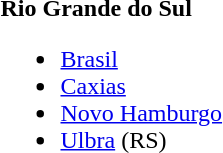<table>
<tr>
<td><strong>Rio Grande do Sul</strong><br><ul><li><a href='#'>Brasil</a></li><li><a href='#'>Caxias</a></li><li><a href='#'>Novo Hamburgo</a></li><li><a href='#'>Ulbra</a> (RS)</li></ul></td>
</tr>
</table>
